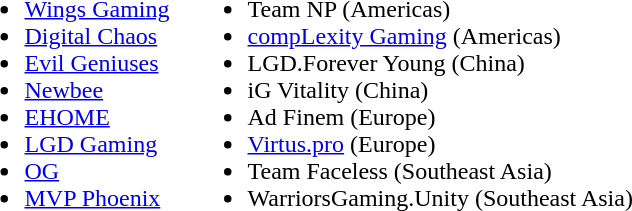<table cellspacing="10">
<tr>
<td valign="top"><br><ul><li><a href='#'>Wings Gaming</a></li><li><a href='#'>Digital Chaos</a></li><li><a href='#'>Evil Geniuses</a></li><li><a href='#'>Newbee</a></li><li><a href='#'>EHOME</a></li><li><a href='#'>LGD Gaming</a></li><li><a href='#'>OG</a></li><li><a href='#'>MVP Phoenix</a></li></ul></td>
<td valign="top"><br><ul><li>Team NP (Americas)</li><li><a href='#'>compLexity Gaming</a> (Americas)</li><li>LGD.Forever Young (China)</li><li>iG Vitality (China)</li><li>Ad Finem (Europe)</li><li><a href='#'>Virtus.pro</a> (Europe)</li><li>Team Faceless (Southeast Asia)</li><li>WarriorsGaming.Unity (Southeast Asia)</li></ul></td>
</tr>
<tr>
</tr>
</table>
